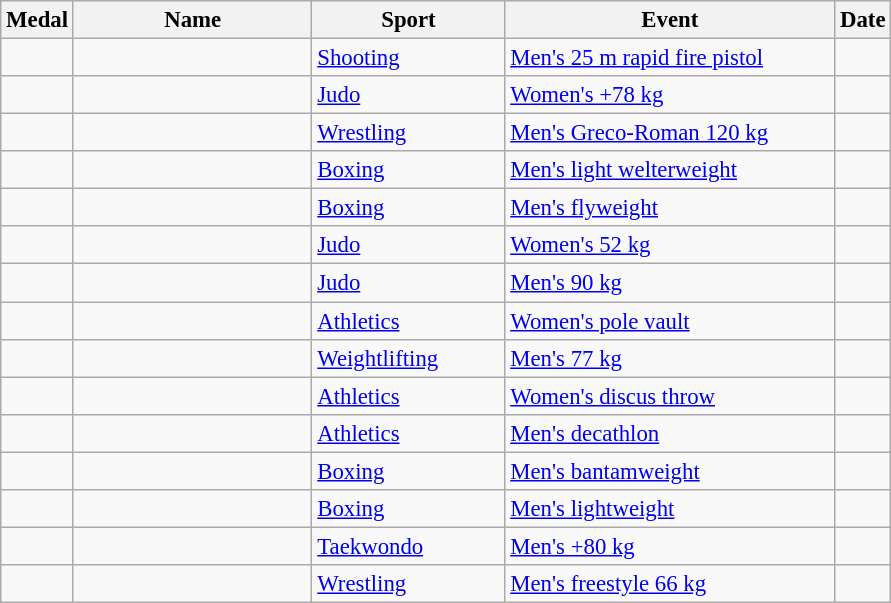<table class="wikitable sortable" style="font-size: 95%;">
<tr>
<th>Medal</th>
<th style="width:10em">Name</th>
<th style="width:8em">Sport</th>
<th style="width:14em">Event</th>
<th>Date</th>
</tr>
<tr>
<td></td>
<td></td>
<td><a href='#'>Shooting</a></td>
<td><a href='#'>Men's 25 m rapid fire pistol</a></td>
<td></td>
</tr>
<tr>
<td></td>
<td></td>
<td><a href='#'>Judo</a></td>
<td><a href='#'>Women's +78 kg</a></td>
<td></td>
</tr>
<tr>
<td></td>
<td></td>
<td><a href='#'>Wrestling</a></td>
<td><a href='#'>Men's Greco-Roman 120 kg</a></td>
<td></td>
</tr>
<tr>
<td></td>
<td></td>
<td><a href='#'>Boxing</a></td>
<td><a href='#'>Men's light welterweight</a></td>
<td></td>
</tr>
<tr>
<td></td>
<td></td>
<td><a href='#'>Boxing</a></td>
<td><a href='#'>Men's flyweight</a></td>
<td></td>
</tr>
<tr>
<td></td>
<td></td>
<td><a href='#'>Judo</a></td>
<td><a href='#'>Women's 52 kg</a></td>
<td></td>
</tr>
<tr>
<td></td>
<td></td>
<td><a href='#'>Judo</a></td>
<td><a href='#'>Men's 90 kg</a></td>
<td></td>
</tr>
<tr>
<td></td>
<td></td>
<td><a href='#'>Athletics</a></td>
<td><a href='#'>Women's pole vault</a></td>
<td></td>
</tr>
<tr>
<td></td>
<td></td>
<td><a href='#'>Weightlifting</a></td>
<td><a href='#'>Men's 77 kg</a></td>
<td></td>
</tr>
<tr>
<td></td>
<td></td>
<td><a href='#'>Athletics</a></td>
<td><a href='#'>Women's discus throw</a></td>
<td></td>
</tr>
<tr>
<td></td>
<td></td>
<td><a href='#'>Athletics</a></td>
<td><a href='#'>Men's decathlon</a></td>
<td></td>
</tr>
<tr>
<td></td>
<td></td>
<td><a href='#'>Boxing</a></td>
<td><a href='#'>Men's bantamweight</a></td>
<td></td>
</tr>
<tr>
<td></td>
<td></td>
<td><a href='#'>Boxing</a></td>
<td><a href='#'>Men's lightweight</a></td>
<td></td>
</tr>
<tr>
<td></td>
<td></td>
<td><a href='#'>Taekwondo</a></td>
<td><a href='#'>Men's +80 kg</a></td>
<td></td>
</tr>
<tr>
<td></td>
<td></td>
<td><a href='#'>Wrestling</a></td>
<td><a href='#'>Men's freestyle 66 kg</a></td>
<td></td>
</tr>
</table>
